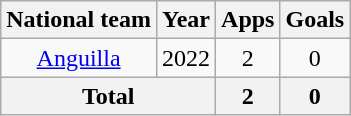<table class="wikitable" style="text-align:center">
<tr>
<th>National team</th>
<th>Year</th>
<th>Apps</th>
<th>Goals</th>
</tr>
<tr>
<td rowspan=1><a href='#'>Anguilla</a></td>
<td>2022</td>
<td>2</td>
<td>0</td>
</tr>
<tr>
<th colspan=2>Total</th>
<th>2</th>
<th>0</th>
</tr>
</table>
